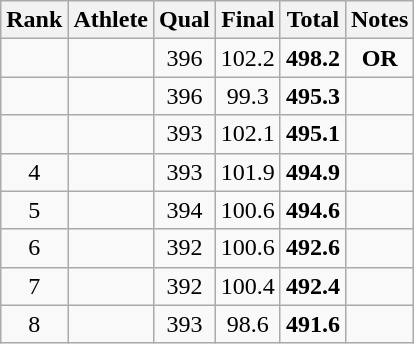<table class="wikitable sortable" style="text-align: center">
<tr>
<th>Rank</th>
<th>Athlete</th>
<th>Qual</th>
<th>Final</th>
<th>Total</th>
<th>Notes</th>
</tr>
<tr>
<td></td>
<td align=left></td>
<td>396</td>
<td>102.2</td>
<td><strong>498.2</strong></td>
<td><strong>OR</strong></td>
</tr>
<tr>
<td></td>
<td align=left></td>
<td>396</td>
<td>99.3</td>
<td><strong>495.3</strong></td>
<td></td>
</tr>
<tr>
<td></td>
<td align=left></td>
<td>393</td>
<td>102.1</td>
<td><strong>495.1</strong></td>
<td></td>
</tr>
<tr>
<td>4</td>
<td align=left></td>
<td>393</td>
<td>101.9</td>
<td><strong>494.9</strong></td>
<td></td>
</tr>
<tr>
<td>5</td>
<td align=left></td>
<td>394</td>
<td>100.6</td>
<td><strong>494.6</strong></td>
<td></td>
</tr>
<tr>
<td>6</td>
<td align=left></td>
<td>392</td>
<td>100.6</td>
<td><strong>492.6</strong></td>
<td></td>
</tr>
<tr>
<td>7</td>
<td align=left></td>
<td>392</td>
<td>100.4</td>
<td><strong>492.4</strong></td>
<td></td>
</tr>
<tr>
<td>8</td>
<td align=left></td>
<td>393</td>
<td>98.6</td>
<td><strong>491.6</strong></td>
<td></td>
</tr>
</table>
